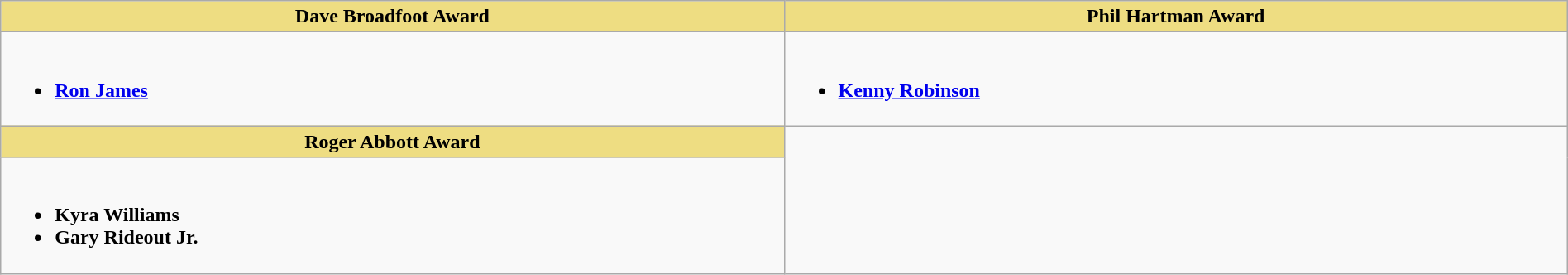<table class="wikitable" style="width:100%">
<tr>
<th style="background:#EEDD82; width:50%">Dave Broadfoot Award</th>
<th style="background:#EEDD82; width:50%">Phil Hartman Award</th>
</tr>
<tr>
<td valign="top"><br><ul><li> <strong><a href='#'>Ron James</a></strong></li></ul></td>
<td valign="top"><br><ul><li> <strong><a href='#'>Kenny Robinson</a></strong></li></ul></td>
</tr>
<tr>
<th style="background:#EEDD82; width:50%">Roger Abbott Award</th>
</tr>
<tr>
<td valign="top"><br><ul><li> <strong>Kyra Williams</strong></li><li> <strong>Gary Rideout Jr.</strong></li></ul></td>
</tr>
</table>
